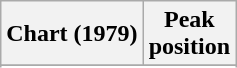<table class="wikitable sortable plainrowheaders" style="text-align:center">
<tr>
<th scope="col">Chart (1979)</th>
<th scope="col">Peak<br>position</th>
</tr>
<tr>
</tr>
<tr>
</tr>
</table>
